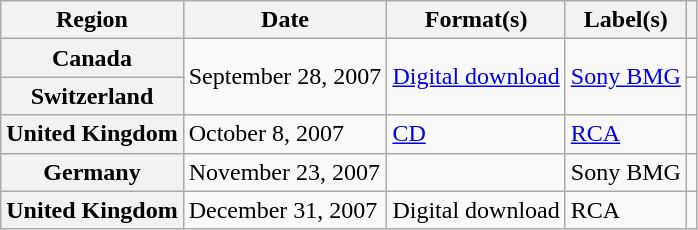<table class="wikitable sortable plainrowheaders">
<tr>
<th scope="col">Region</th>
<th scope="col">Date</th>
<th scope="col">Format(s)</th>
<th scope="col">Label(s)</th>
<th scope="col"></th>
</tr>
<tr>
<th scope="row">Canada</th>
<td rowspan="2">September 28, 2007</td>
<td rowspan="2"><a href='#'>Digital download</a></td>
<td rowspan="2"><a href='#'>Sony BMG</a></td>
<td align="center"></td>
</tr>
<tr>
<th scope="row">Switzerland</th>
<td align="center"></td>
</tr>
<tr>
<th scope="row">United Kingdom</th>
<td>October 8, 2007</td>
<td><a href='#'>CD</a></td>
<td><a href='#'>RCA</a></td>
<td align="center"></td>
</tr>
<tr>
<th scope="row">Germany</th>
<td>November 23, 2007</td>
<td></td>
<td>Sony BMG</td>
<td align="center"></td>
</tr>
<tr>
<th scope="row">United Kingdom</th>
<td>December 31, 2007</td>
<td>Digital download</td>
<td>RCA</td>
<td align="center"></td>
</tr>
</table>
